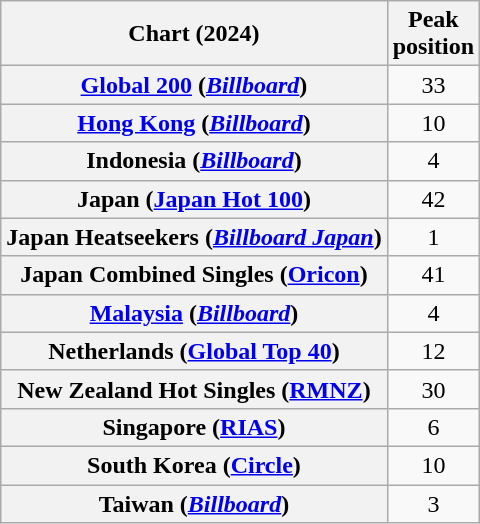<table class="wikitable plainrowheaders sortable" style="text-align:center">
<tr>
<th scope="col">Chart (2024)</th>
<th scope="col">Peak<br>position</th>
</tr>
<tr>
<th scope="row"><a href='#'>Global 200</a> (<em><a href='#'>Billboard</a></em>)</th>
<td>33</td>
</tr>
<tr>
<th scope="row"><a href='#'>Hong Kong</a> (<em><a href='#'>Billboard</a></em>)</th>
<td>10</td>
</tr>
<tr>
<th scope="row">Indonesia (<em><a href='#'>Billboard</a></em>)</th>
<td>4</td>
</tr>
<tr>
<th scope="row">Japan (<a href='#'>Japan Hot 100</a>)</th>
<td>42</td>
</tr>
<tr>
<th scope="row">Japan Heatseekers (<em><a href='#'>Billboard Japan</a></em>)</th>
<td>1</td>
</tr>
<tr>
<th scope="row">Japan Combined Singles (<a href='#'>Oricon</a>)</th>
<td>41</td>
</tr>
<tr>
<th scope="row"><a href='#'>Malaysia</a> (<em><a href='#'>Billboard</a></em>)</th>
<td>4</td>
</tr>
<tr>
<th scope="row">Netherlands (<a href='#'>Global Top 40</a>)</th>
<td>12</td>
</tr>
<tr>
<th scope="row">New Zealand Hot Singles (<a href='#'>RMNZ</a>)</th>
<td>30</td>
</tr>
<tr>
<th scope="row">Singapore (<a href='#'>RIAS</a>)</th>
<td>6</td>
</tr>
<tr>
<th scope="row">South Korea (<a href='#'>Circle</a>)</th>
<td>10</td>
</tr>
<tr>
<th scope="row">Taiwan (<em><a href='#'>Billboard</a></em>)</th>
<td>3</td>
</tr>
</table>
